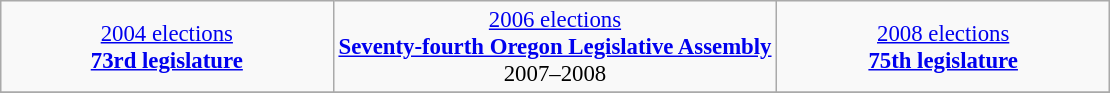<table class="wikitable" style="margin:0.5em auto; font-size:95%;clear:both;">
<tr style="text-align:center;">
<td width="30%" align="center" rowspan="1"><a href='#'>2004 elections</a><br><strong><a href='#'>73rd legislature</a></strong></td>
<td width="40%" style="text-align: center;" rowspan="1"><a href='#'>2006 elections</a><br><strong><a href='#'>Seventy-fourth Oregon Legislative Assembly</a></strong><br>2007–2008</td>
<td width="30%" align="center" rowspan="1"><a href='#'>2008 elections</a><br><strong><a href='#'>75th legislature</a></strong></td>
</tr>
<tr>
</tr>
</table>
